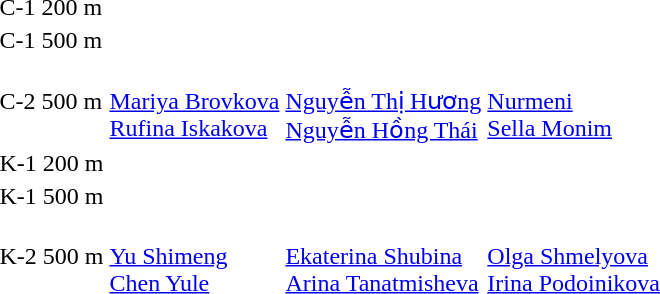<table>
<tr>
<td>C-1 200 m</td>
<td></td>
<td></td>
<td></td>
</tr>
<tr>
<td>C-1 500 m</td>
<td></td>
<td></td>
<td></td>
</tr>
<tr>
<td>C-2 500 m</td>
<td><br><a href='#'>Mariya Brovkova</a><br><a href='#'>Rufina Iskakova</a></td>
<td><br><a href='#'>Nguyễn Thị Hương</a><br><a href='#'>Nguyễn Hồng Thái</a></td>
<td><br><a href='#'>Nurmeni</a><br><a href='#'>Sella Monim</a></td>
</tr>
<tr>
<td>K-1 200 m</td>
<td></td>
<td></td>
<td></td>
</tr>
<tr>
<td>K-1 500 m</td>
<td></td>
<td></td>
<td></td>
</tr>
<tr>
<td>K-2 500 m</td>
<td><br><a href='#'>Yu Shimeng</a><br><a href='#'>Chen Yule</a></td>
<td><br><a href='#'>Ekaterina Shubina</a><br><a href='#'>Arina Tanatmisheva</a></td>
<td><br><a href='#'>Olga Shmelyova</a><br><a href='#'>Irina Podoinikova</a></td>
</tr>
</table>
